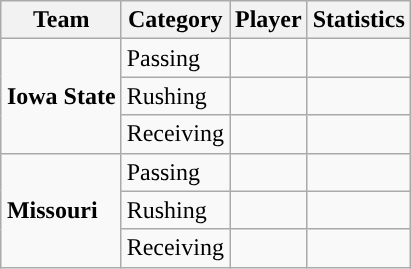<table class="wikitable" style="float: right;">
<tr>
<th>Team</th>
<th>Category</th>
<th>Player</th>
<th>Statistics</th>
</tr>
<tr>
<td rowspan=3><strong>Iowa State</strong></td>
<td>Passing</td>
<td></td>
<td></td>
</tr>
<tr>
<td>Rushing</td>
<td></td>
<td></td>
</tr>
<tr>
<td>Receiving</td>
<td></td>
<td></td>
</tr>
<tr>
<td rowspan=3><strong>Missouri</strong></td>
<td>Passing</td>
<td></td>
<td></td>
</tr>
<tr>
<td>Rushing</td>
<td></td>
<td></td>
</tr>
<tr>
<td>Receiving</td>
<td></td>
<td></td>
</tr>
</table>
